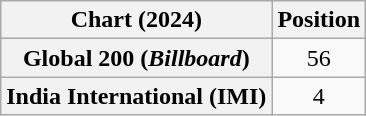<table class="wikitable plainrowheaders" style="text-align:center">
<tr>
<th scope="col">Chart (2024)</th>
<th scope="col">Position</th>
</tr>
<tr>
<th scope="row">Global 200 (<em>Billboard</em>)</th>
<td>56</td>
</tr>
<tr>
<th scope="row">India International (IMI)</th>
<td>4</td>
</tr>
</table>
